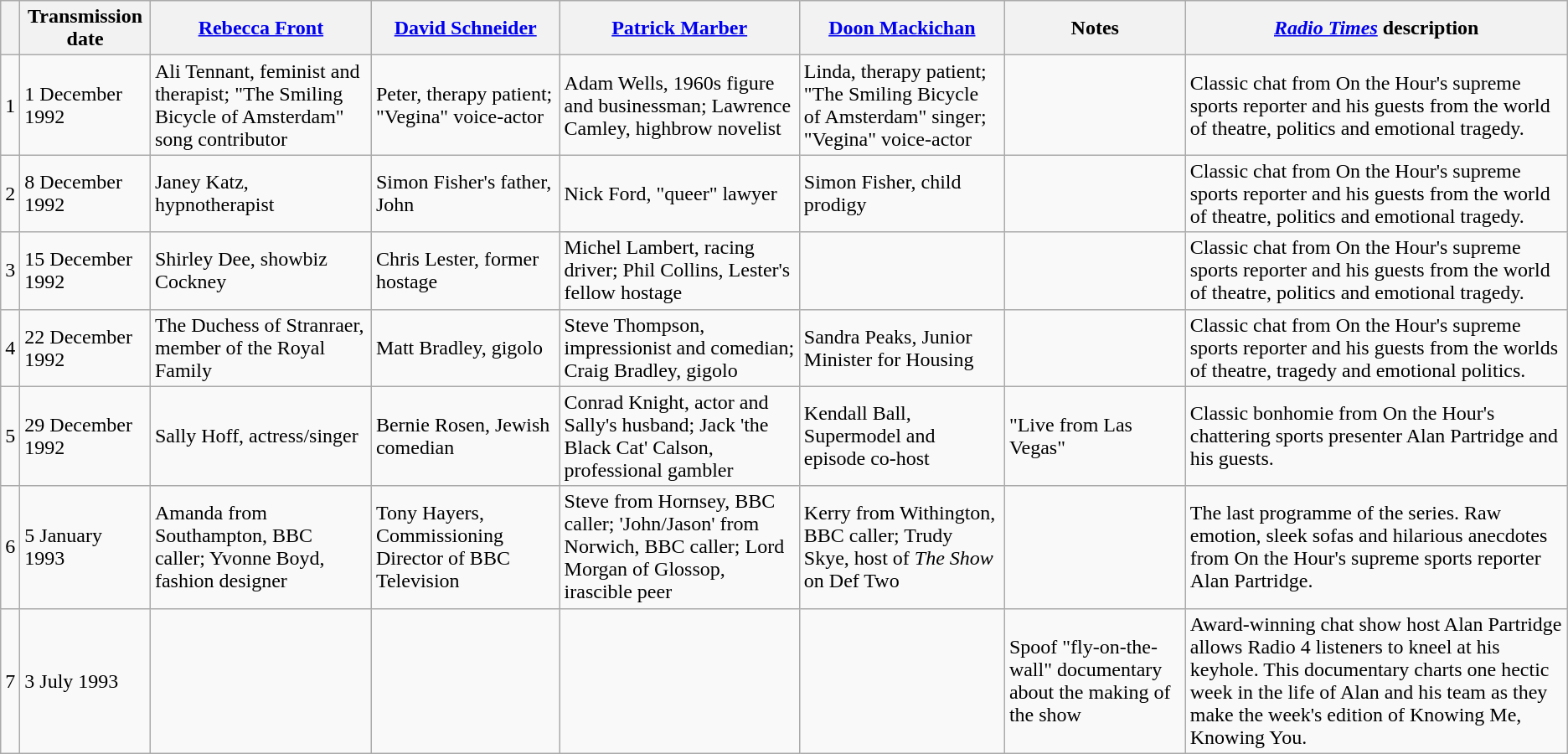<table class="wikitable">
<tr>
<th></th>
<th>Transmission date</th>
<th><a href='#'>Rebecca Front</a></th>
<th><a href='#'>David Schneider</a></th>
<th><a href='#'>Patrick Marber</a></th>
<th><a href='#'>Doon Mackichan</a></th>
<th>Notes</th>
<th><em><a href='#'>Radio Times</a></em> description</th>
</tr>
<tr>
<td>1</td>
<td>1 December 1992</td>
<td>Ali Tennant, feminist and therapist; "The Smiling Bicycle of Amsterdam" song contributor</td>
<td>Peter, therapy patient; "Vegina" voice-actor</td>
<td>Adam Wells, 1960s figure and businessman; Lawrence Camley, highbrow novelist</td>
<td>Linda, therapy patient; "The Smiling Bicycle of Amsterdam" singer; "Vegina" voice-actor</td>
<td></td>
<td>Classic chat from On the Hour's supreme sports reporter and his guests from the world of theatre, politics and emotional tragedy.</td>
</tr>
<tr>
<td>2</td>
<td>8 December 1992</td>
<td>Janey Katz, hypnotherapist</td>
<td>Simon Fisher's father, John</td>
<td>Nick Ford, "queer" lawyer</td>
<td>Simon Fisher, child prodigy</td>
<td></td>
<td>Classic chat from On the Hour's supreme sports reporter and his guests from the world of theatre, politics and emotional tragedy.</td>
</tr>
<tr>
<td>3</td>
<td>15 December 1992</td>
<td>Shirley Dee, showbiz Cockney</td>
<td>Chris Lester, former hostage</td>
<td>Michel Lambert, racing driver; Phil Collins, Lester's fellow hostage</td>
<td></td>
<td></td>
<td>Classic chat from On the Hour's supreme sports reporter and his guests from the world of theatre, politics and emotional tragedy.</td>
</tr>
<tr>
<td>4</td>
<td>22 December 1992</td>
<td>The Duchess of Stranraer, member of the Royal Family</td>
<td>Matt Bradley, gigolo</td>
<td>Steve Thompson, impressionist and comedian; Craig Bradley, gigolo</td>
<td>Sandra Peaks, Junior Minister for Housing</td>
<td></td>
<td>Classic chat from On the Hour's supreme sports reporter and his guests from the worlds of theatre, tragedy and emotional politics.</td>
</tr>
<tr>
<td>5</td>
<td>29 December 1992</td>
<td>Sally Hoff, actress/singer</td>
<td>Bernie Rosen, Jewish comedian</td>
<td>Conrad Knight, actor and Sally's husband; Jack 'the Black Cat' Calson, professional gambler</td>
<td>Kendall Ball, Supermodel and episode co-host</td>
<td>"Live from Las Vegas"</td>
<td>Classic bonhomie from On the Hour's chattering sports presenter Alan Partridge and his guests.</td>
</tr>
<tr>
<td>6</td>
<td>5 January 1993</td>
<td>Amanda from Southampton, BBC caller; Yvonne Boyd, fashion designer</td>
<td>Tony Hayers, Commissioning Director of BBC Television</td>
<td>Steve from Hornsey, BBC caller; 'John/Jason' from Norwich, BBC caller; Lord Morgan of Glossop, irascible peer</td>
<td>Kerry from Withington, BBC caller; Trudy Skye, host of <em>The Show</em> on Def Two</td>
<td></td>
<td>The last programme of the series. Raw emotion, sleek sofas and hilarious anecdotes from On the Hour's supreme sports reporter Alan Partridge.</td>
</tr>
<tr>
<td>7</td>
<td>3 July 1993</td>
<td></td>
<td></td>
<td></td>
<td></td>
<td>Spoof "fly-on-the-wall" documentary about the making of the show</td>
<td>Award-winning chat show host Alan Partridge allows Radio 4 listeners to kneel at his keyhole. This documentary charts one hectic week in the life of Alan and his team as they make the week's edition of Knowing Me, Knowing You.</td>
</tr>
</table>
